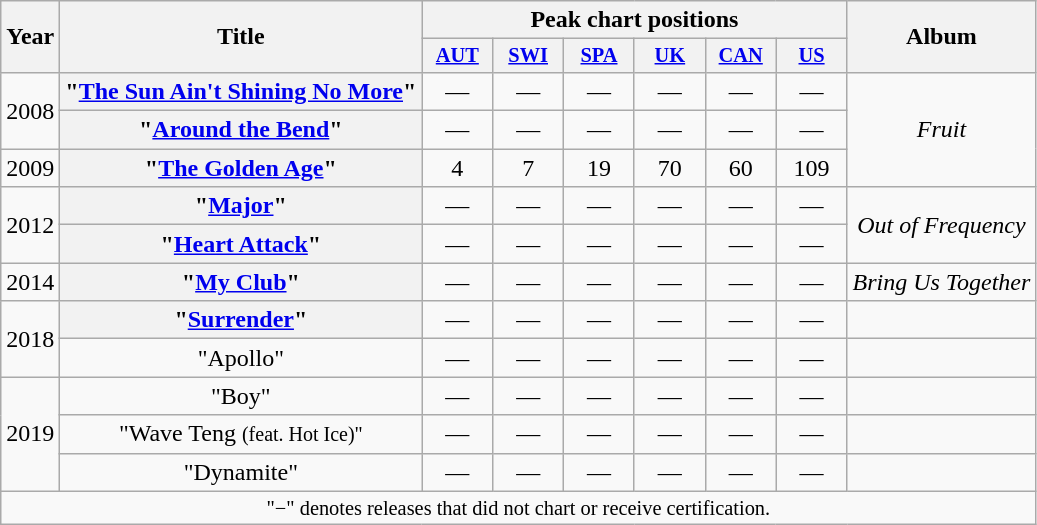<table class="wikitable plainrowheaders" style="text-align:center;">
<tr>
<th scope="col" rowspan="2">Year</th>
<th scope="col" rowspan="2">Title</th>
<th scope="col" colspan="6">Peak chart positions</th>
<th scope="col" rowspan="2">Album</th>
</tr>
<tr>
<th scope="col" style="width:3em;font-size:85%;"><a href='#'>AUT</a></th>
<th scope="col" style="width:3em;font-size:85%;"><a href='#'>SWI</a></th>
<th scope="col" style="width:3em;font-size:85%;"><a href='#'>SPA</a></th>
<th scope="col" style="width:3em;font-size:85%;"><a href='#'>UK</a></th>
<th scope="col" style="width:3em;font-size:85%;"><a href='#'>CAN</a></th>
<th scope="col" style="width:3em;font-size:85%;"><a href='#'>US</a></th>
</tr>
<tr>
<td rowspan="2">2008</td>
<th scope="row">"<a href='#'>The Sun Ain't Shining No More</a>"</th>
<td>—</td>
<td>—</td>
<td>—</td>
<td>—</td>
<td>—</td>
<td>—</td>
<td rowspan="3"><em>Fruit</em></td>
</tr>
<tr>
<th scope="row">"<a href='#'>Around the Bend</a>"</th>
<td>—</td>
<td>—</td>
<td>—</td>
<td>—</td>
<td>—</td>
<td>—</td>
</tr>
<tr>
<td>2009</td>
<th scope="row">"<a href='#'>The Golden Age</a>"</th>
<td>4</td>
<td>7</td>
<td>19</td>
<td>70</td>
<td>60</td>
<td>109</td>
</tr>
<tr>
<td rowspan="2">2012</td>
<th scope="row">"<a href='#'>Major</a>"</th>
<td>—</td>
<td>—</td>
<td>—</td>
<td>—</td>
<td>—</td>
<td>—</td>
<td rowspan="2"><em>Out of Frequency</em></td>
</tr>
<tr>
<th scope="row">"<a href='#'>Heart Attack</a>"</th>
<td>—</td>
<td>—</td>
<td>—</td>
<td>—</td>
<td>—</td>
<td>—</td>
</tr>
<tr>
<td>2014</td>
<th scope="row">"<a href='#'>My Club</a>"</th>
<td>—</td>
<td>—</td>
<td>—</td>
<td>—</td>
<td>—</td>
<td>—</td>
<td><em>Bring Us Together</em></td>
</tr>
<tr>
<td rowspan="2">2018</td>
<th scope="row">"<a href='#'>Surrender</a>"</th>
<td>—</td>
<td>—</td>
<td>—</td>
<td>—</td>
<td>—</td>
<td>—</td>
<td></td>
</tr>
<tr>
<td scope="row">"Apollo"</td>
<td>—</td>
<td>—</td>
<td>—</td>
<td>—</td>
<td>—</td>
<td>—</td>
<td></td>
</tr>
<tr>
<td rowspan="3">2019</td>
<td scope="row">"Boy"</td>
<td>—</td>
<td>—</td>
<td>—</td>
<td>—</td>
<td>—</td>
<td>—</td>
<td></td>
</tr>
<tr>
<td scope="row">"Wave Teng <small>(feat. Hot Ice)"</small></td>
<td>—</td>
<td>—</td>
<td>—</td>
<td>—</td>
<td>—</td>
<td>—</td>
<td></td>
</tr>
<tr>
<td scope="row">"Dynamite"</td>
<td>—</td>
<td>—</td>
<td>—</td>
<td>—</td>
<td>—</td>
<td>—</td>
<td></td>
</tr>
<tr>
<td colspan="10" style="font-size:85%">"−" denotes releases that did not chart or receive certification.</td>
</tr>
</table>
